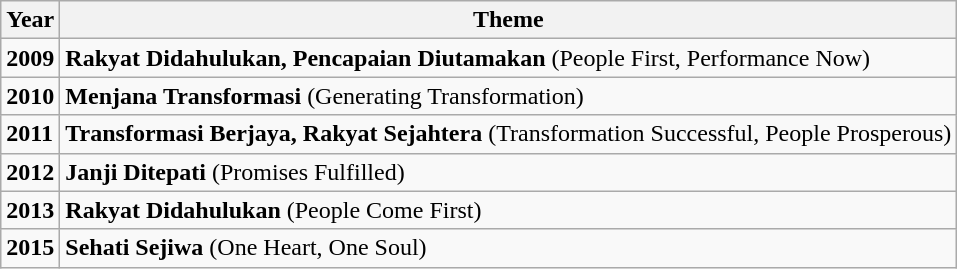<table class="wikitable">
<tr>
<th>Year</th>
<th>Theme</th>
</tr>
<tr>
<td><strong>2009</strong></td>
<td><strong>Rakyat Didahulukan, Pencapaian Diutamakan</strong> (People First, Performance Now)</td>
</tr>
<tr>
<td><strong>2010</strong></td>
<td><strong>Menjana Transformasi</strong> (Generating Transformation)</td>
</tr>
<tr>
<td><strong>2011</strong></td>
<td><strong>Transformasi Berjaya, Rakyat Sejahtera</strong> (Transformation Successful, People Prosperous)</td>
</tr>
<tr>
<td><strong>2012</strong></td>
<td><strong>Janji Ditepati</strong> (Promises Fulfilled)</td>
</tr>
<tr>
<td><strong>2013</strong></td>
<td><strong>Rakyat Didahulukan</strong> (People Come First)</td>
</tr>
<tr>
<td><strong>2015</strong></td>
<td><strong>Sehati Sejiwa</strong> (One Heart, One Soul)</td>
</tr>
</table>
